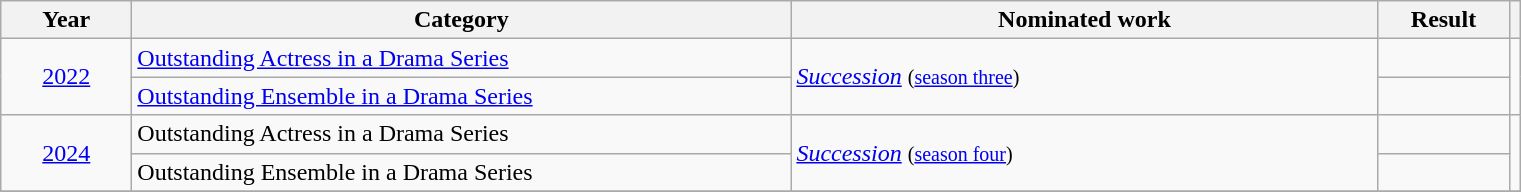<table class=wikitable>
<tr>
<th scope="col" style="width:5em;">Year</th>
<th scope="col" style="width:27em;">Category</th>
<th scope="col" style="width:24em;">Nominated work</th>
<th scope="col" style="width:5em;">Result</th>
<th></th>
</tr>
<tr>
<td align="center" rowspan="2"><a href='#'>2022</a></td>
<td><a href='#'>Outstanding Actress in a Drama Series</a></td>
<td rowspan=2><em><a href='#'>Succession</a></em> <small> (<a href='#'>season three</a>) </small></td>
<td></td>
<td rowspan="2" align="center"></td>
</tr>
<tr>
<td rowspan=1><a href='#'>Outstanding Ensemble in a Drama Series</a></td>
<td></td>
</tr>
<tr>
<td align="center" rowspan="2"><a href='#'>2024</a></td>
<td>Outstanding Actress in a Drama Series</td>
<td rowspan=2><em><a href='#'>Succession</a></em> <small> (<a href='#'>season four</a>) </small></td>
<td></td>
<td rowspan="2" align="center"></td>
</tr>
<tr>
<td>Outstanding Ensemble in a Drama Series</td>
<td></td>
</tr>
<tr>
</tr>
</table>
